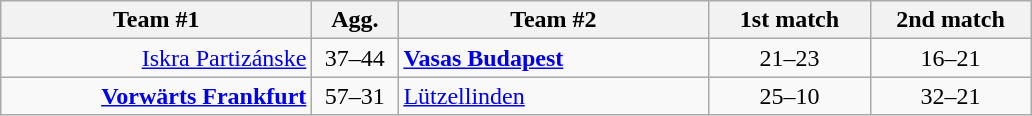<table class=wikitable style="text-align:center">
<tr>
<th width=200>Team #1</th>
<th width=50>Agg.</th>
<th width=200>Team #2</th>
<th width=100>1st match</th>
<th width=100>2nd match</th>
</tr>
<tr>
<td align=right><a href='#'>Iskra Partizánske</a> </td>
<td align=center>37–44</td>
<td align=left> <strong><a href='#'>Vasas Budapest</a></strong></td>
<td align=center>21–23</td>
<td align=center>16–21</td>
</tr>
<tr>
<td align=right><strong><a href='#'>Vorwärts Frankfurt</a></strong> </td>
<td align=center>57–31</td>
<td align=left> <a href='#'>Lützellinden</a></td>
<td align=center>25–10</td>
<td align=center>32–21</td>
</tr>
</table>
